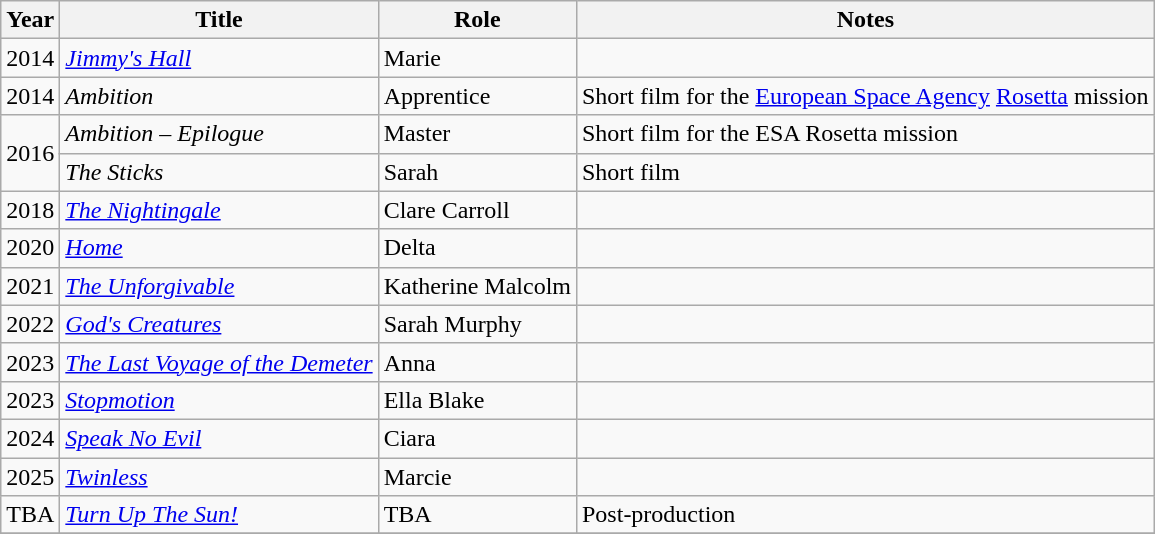<table class="wikitable sortable">
<tr>
<th>Year</th>
<th>Title</th>
<th>Role</th>
<th class="unsortable">Notes</th>
</tr>
<tr>
<td>2014</td>
<td><em><a href='#'>Jimmy's Hall</a></em></td>
<td>Marie</td>
<td></td>
</tr>
<tr>
<td>2014</td>
<td><em>Ambition</em></td>
<td>Apprentice</td>
<td>Short film for the <a href='#'>European Space Agency</a> <a href='#'>Rosetta</a> mission</td>
</tr>
<tr>
<td rowspan=2>2016</td>
<td><em>Ambition – Epilogue</em></td>
<td>Master</td>
<td>Short film for the ESA Rosetta mission</td>
</tr>
<tr>
<td><em>The Sticks</em></td>
<td>Sarah</td>
<td>Short film</td>
</tr>
<tr>
<td>2018</td>
<td><em><a href='#'>The Nightingale</a></em></td>
<td>Clare Carroll</td>
<td></td>
</tr>
<tr>
<td>2020</td>
<td><em><a href='#'>Home</a></em></td>
<td>Delta</td>
<td></td>
</tr>
<tr>
<td>2021</td>
<td><em><a href='#'>The Unforgivable</a></em></td>
<td>Katherine Malcolm</td>
<td></td>
</tr>
<tr>
<td>2022</td>
<td><em><a href='#'>God's Creatures</a></em></td>
<td>Sarah Murphy</td>
<td></td>
</tr>
<tr>
<td>2023</td>
<td><em><a href='#'>The Last Voyage of the Demeter</a></em></td>
<td>Anna</td>
<td></td>
</tr>
<tr>
<td>2023</td>
<td><em><a href='#'>Stopmotion</a></em></td>
<td>Ella Blake</td>
<td></td>
</tr>
<tr>
<td>2024</td>
<td><em><a href='#'>Speak No Evil</a></em></td>
<td>Ciara</td>
<td></td>
</tr>
<tr>
<td>2025</td>
<td><em><a href='#'>Twinless</a></em></td>
<td>Marcie</td>
<td></td>
</tr>
<tr>
<td>TBA</td>
<td><em><a href='#'>Turn Up The Sun!</a></em></td>
<td>TBA</td>
<td>Post-production</td>
</tr>
<tr>
</tr>
</table>
